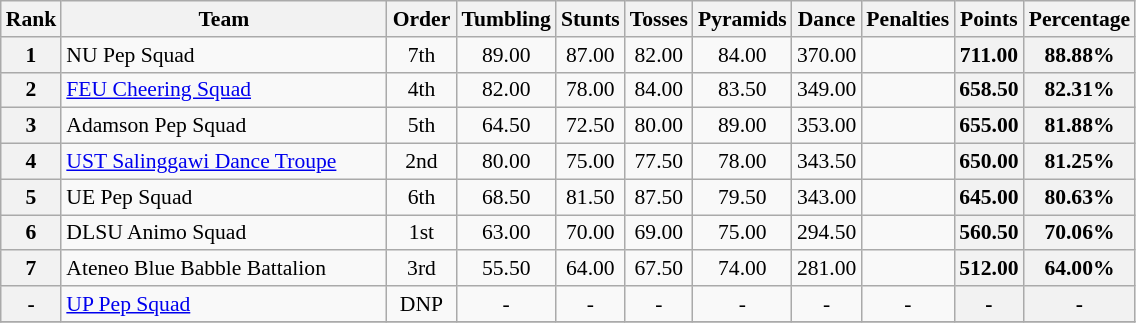<table class="wikitable sortable" style="font-size:90%; text-align:center;">
<tr>
<th style="width:30px;">Rank</th>
<th style="width:210px;">Team</th>
<th style="width:40px;">Order</th>
<th>Tumbling</th>
<th>Stunts</th>
<th>Tosses</th>
<th>Pyramids</th>
<th>Dance</th>
<th>Penalties</th>
<th>Points</th>
<th>Percentage</th>
</tr>
<tr>
<th>1</th>
<td align=left> NU Pep Squad</td>
<td>7th</td>
<td>89.00</td>
<td>87.00</td>
<td>82.00</td>
<td>84.00</td>
<td>370.00</td>
<td></td>
<th>711.00</th>
<th>88.88%</th>
</tr>
<tr>
<th>2</th>
<td align="left"> <a href='#'>FEU Cheering Squad</a></td>
<td>4th</td>
<td>82.00</td>
<td>78.00</td>
<td>84.00</td>
<td>83.50</td>
<td>349.00</td>
<td></td>
<th>658.50</th>
<th>82.31%</th>
</tr>
<tr>
<th>3</th>
<td align="left"> Adamson Pep Squad</td>
<td>5th</td>
<td>64.50</td>
<td>72.50</td>
<td>80.00</td>
<td>89.00</td>
<td>353.00</td>
<td></td>
<th>655.00</th>
<th>81.88%</th>
</tr>
<tr>
<th>4</th>
<td align=left> <a href='#'>UST Salinggawi Dance Troupe</a></td>
<td>2nd</td>
<td>80.00</td>
<td>75.00</td>
<td>77.50</td>
<td>78.00</td>
<td>343.50</td>
<td></td>
<th>650.00</th>
<th>81.25%</th>
</tr>
<tr>
<th>5</th>
<td align="left"> UE Pep Squad</td>
<td>6th</td>
<td>68.50</td>
<td>81.50</td>
<td>87.50</td>
<td>79.50</td>
<td>343.00</td>
<td></td>
<th>645.00</th>
<th>80.63%</th>
</tr>
<tr>
<th>6</th>
<td align="left"> DLSU Animo Squad</td>
<td>1st</td>
<td>63.00</td>
<td>70.00</td>
<td>69.00</td>
<td>75.00</td>
<td>294.50</td>
<td></td>
<th>560.50</th>
<th>70.06%</th>
</tr>
<tr>
<th>7</th>
<td align="left"> Ateneo Blue Babble Battalion</td>
<td>3rd</td>
<td>55.50</td>
<td>64.00</td>
<td>67.50</td>
<td>74.00</td>
<td>281.00</td>
<td></td>
<th>512.00</th>
<th>64.00%</th>
</tr>
<tr>
<th>-</th>
<td align=left> <a href='#'>UP Pep Squad</a></td>
<td>DNP</td>
<td>-</td>
<td>-</td>
<td>-</td>
<td>-</td>
<td>-</td>
<td>-</td>
<th>-</th>
<th>-</th>
</tr>
<tr>
</tr>
</table>
